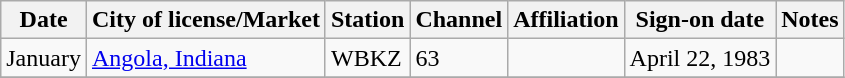<table class="wikitable sortable">
<tr>
<th>Date</th>
<th>City of license/Market</th>
<th>Station</th>
<th>Channel</th>
<th>Affiliation</th>
<th>Sign-on date</th>
<th>Notes</th>
</tr>
<tr>
<td>January</td>
<td><a href='#'>Angola, Indiana</a></td>
<td>WBKZ</td>
<td>63</td>
<td></td>
<td>April 22, 1983</td>
<td></td>
</tr>
<tr>
</tr>
</table>
